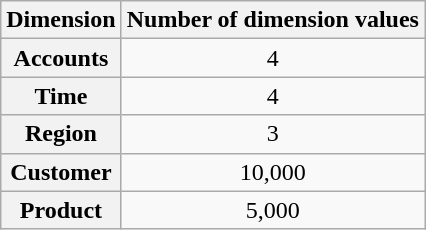<table class="wikitable" style="text-align:center">
<tr>
<th>Dimension</th>
<th>Number of dimension values</th>
</tr>
<tr>
<th>Accounts</th>
<td>4</td>
</tr>
<tr>
<th>Time</th>
<td>4</td>
</tr>
<tr>
<th>Region</th>
<td>3</td>
</tr>
<tr>
<th>Customer</th>
<td>10,000</td>
</tr>
<tr>
<th>Product</th>
<td>5,000</td>
</tr>
</table>
